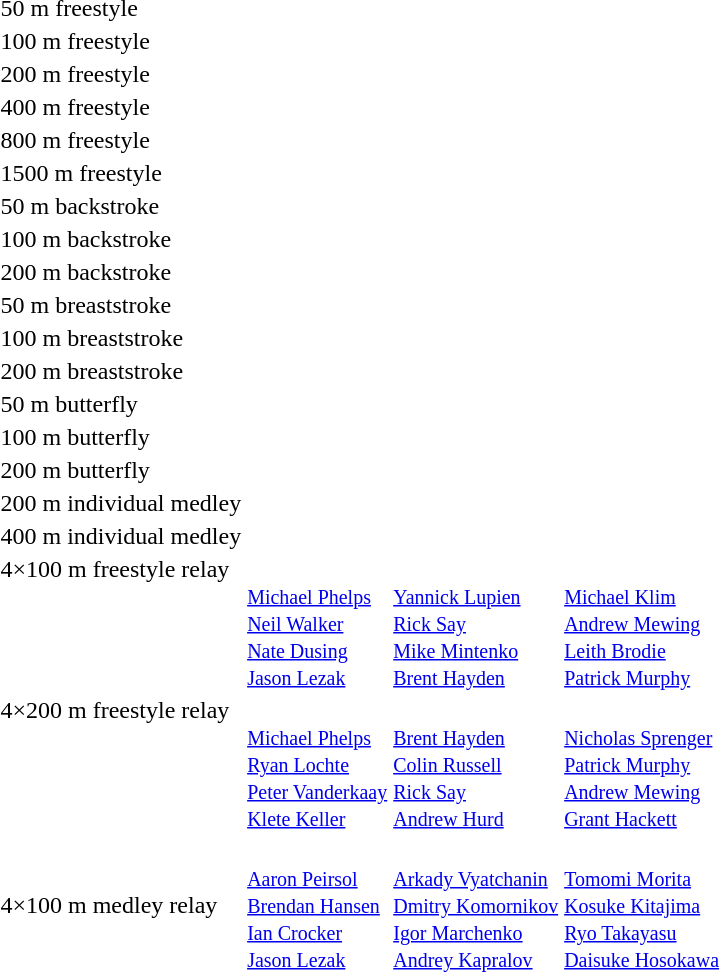<table>
<tr valign="top">
<td>50 m freestyle</td>
<td></td>
<td></td>
<td></td>
</tr>
<tr valign="top">
<td>100 m freestyle</td>
<td></td>
<td></td>
<td></td>
</tr>
<tr valign="top">
<td>200 m freestyle</td>
<td></td>
<td></td>
<td></td>
</tr>
<tr valign="top">
<td>400 m freestyle</td>
<td></td>
<td></td>
<td></td>
</tr>
<tr valign="top">
<td>800 m freestyle</td>
<td></td>
<td></td>
<td></td>
</tr>
<tr valign="top">
<td>1500 m freestyle</td>
<td></td>
<td></td>
<td></td>
</tr>
<tr valign="top">
<td>50 m backstroke</td>
<td></td>
<td></td>
<td></td>
</tr>
<tr valign="top">
<td>100 m backstroke</td>
<td></td>
<td></td>
<td></td>
</tr>
<tr valign="top">
<td>200 m backstroke</td>
<td></td>
<td></td>
<td></td>
</tr>
<tr valign="top">
<td>50 m breaststroke</td>
<td></td>
<td></td>
<td></td>
</tr>
<tr valign="top">
<td>100 m breaststroke</td>
<td></td>
<td></td>
<td></td>
</tr>
<tr valign="top">
<td>200 m breaststroke</td>
<td></td>
<td></td>
<td></td>
</tr>
<tr valign="top">
<td>50 m butterfly</td>
<td></td>
<td></td>
<td></td>
</tr>
<tr valign="top">
<td>100 m butterfly</td>
<td></td>
<td></td>
<td></td>
</tr>
<tr valign="top">
<td>200 m butterfly</td>
<td></td>
<td></td>
<td></td>
</tr>
<tr valign="top">
<td>200 m individual medley</td>
<td></td>
<td></td>
<td></td>
</tr>
<tr valign="top">
<td>400 m individual medley</td>
<td></td>
<td></td>
<td></td>
</tr>
<tr valign="top">
<td>4×100 m freestyle relay</td>
<td><br><small><a href='#'>Michael Phelps</a><br><a href='#'>Neil Walker</a><br><a href='#'>Nate Dusing</a><br><a href='#'>Jason Lezak</a></small></td>
<td><br><small><a href='#'>Yannick Lupien</a><br><a href='#'>Rick Say</a><br><a href='#'>Mike Mintenko</a><br><a href='#'>Brent Hayden</a></small></td>
<td><br><small><a href='#'>Michael Klim</a><br><a href='#'>Andrew Mewing</a><br><a href='#'>Leith Brodie</a><br><a href='#'>Patrick Murphy</a></small></td>
</tr>
<tr valign="top">
<td>4×200 m freestyle relay</td>
<td><br><small><a href='#'>Michael Phelps</a><br><a href='#'>Ryan Lochte</a><br><a href='#'>Peter Vanderkaay</a><br><a href='#'>Klete Keller</a></small></td>
<td><br><small><a href='#'>Brent Hayden</a><br><a href='#'>Colin Russell</a><br><a href='#'>Rick Say</a><br><a href='#'>Andrew Hurd</a></small></td>
<td><br><small><a href='#'>Nicholas Sprenger</a><br><a href='#'>Patrick Murphy</a><br><a href='#'>Andrew Mewing</a><br><a href='#'>Grant Hackett</a></small></td>
</tr>
<tr>
<td>4×100 m medley relay</td>
<td><br><small><a href='#'>Aaron Peirsol</a><br><a href='#'>Brendan Hansen</a><br><a href='#'>Ian Crocker</a><br><a href='#'>Jason Lezak</a></small></td>
<td><br><small><a href='#'>Arkady Vyatchanin</a><br><a href='#'>Dmitry Komornikov</a><br><a href='#'>Igor Marchenko</a><br><a href='#'>Andrey Kapralov</a></small></td>
<td><br><small><a href='#'>Tomomi Morita</a><br><a href='#'>Kosuke Kitajima</a><br><a href='#'>Ryo Takayasu</a><br><a href='#'>Daisuke Hosokawa</a></small></td>
</tr>
</table>
